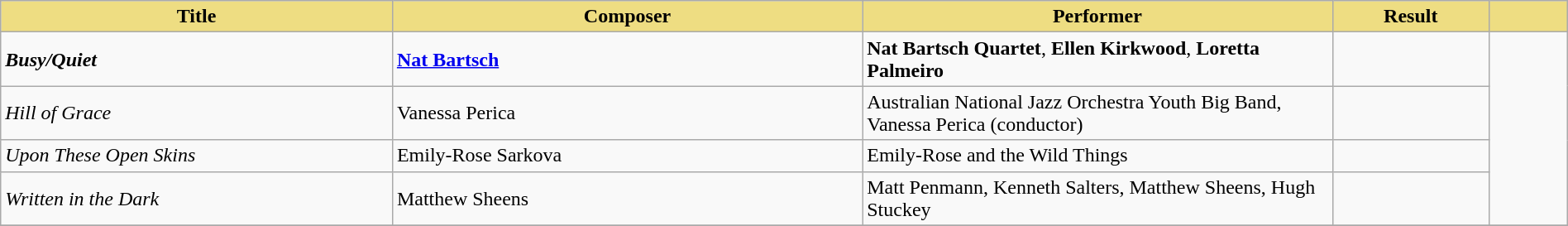<table class="wikitable" width=100%>
<tr>
<th style="width:25%;background:#EEDD82;">Title</th>
<th style="width:30%;background:#EEDD82;">Composer</th>
<th style="width:30%;background:#EEDD82;">Performer</th>
<th style="width:10%;background:#EEDD82;">Result</th>
<th style="width:5%;background:#EEDD82;"></th>
</tr>
<tr>
<td><strong><em>Busy/Quiet</em></strong></td>
<td><strong><a href='#'>Nat Bartsch</a></strong></td>
<td><strong>Nat Bartsch Quartet</strong>, <strong>Ellen Kirkwood</strong>, <strong>Loretta Palmeiro</strong></td>
<td></td>
<td rowspan="4"></td>
</tr>
<tr>
<td><em>Hill of Grace</em></td>
<td>Vanessa Perica</td>
<td>Australian National Jazz Orchestra Youth Big Band, Vanessa Perica (conductor)</td>
<td></td>
</tr>
<tr>
<td><em>Upon These Open Skins</em></td>
<td>Emily-Rose Sarkova</td>
<td>Emily-Rose and the Wild Things</td>
<td></td>
</tr>
<tr>
<td><em>Written in the Dark</em></td>
<td>Matthew Sheens</td>
<td>Matt Penmann, Kenneth Salters, Matthew Sheens, Hugh Stuckey</td>
<td></td>
</tr>
<tr>
</tr>
</table>
